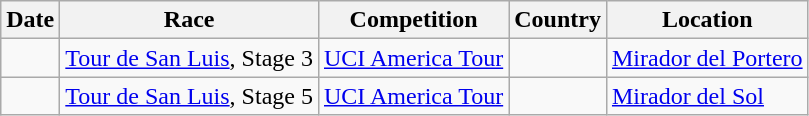<table class="wikitable sortable">
<tr>
<th>Date</th>
<th>Race</th>
<th>Competition</th>
<th>Country</th>
<th>Location</th>
</tr>
<tr>
<td></td>
<td><a href='#'>Tour de San Luis</a>, Stage 3</td>
<td><a href='#'>UCI America Tour</a></td>
<td></td>
<td><a href='#'>Mirador del Portero</a></td>
</tr>
<tr>
<td></td>
<td><a href='#'>Tour de San Luis</a>, Stage 5</td>
<td><a href='#'>UCI America Tour</a></td>
<td></td>
<td><a href='#'>Mirador del Sol</a></td>
</tr>
</table>
